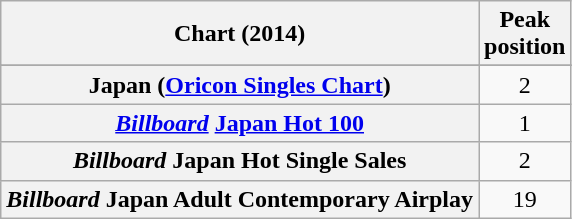<table class="wikitable sortable plainrowheaders" style="text-align:center;">
<tr>
<th scope="col">Chart (2014)</th>
<th scope="col">Peak<br>position</th>
</tr>
<tr>
</tr>
<tr>
<th scope="row">Japan (<a href='#'>Oricon Singles Chart</a>)</th>
<td>2</td>
</tr>
<tr>
<th scope="row"><em><a href='#'>Billboard</a></em> <a href='#'>Japan Hot 100</a></th>
<td>1</td>
</tr>
<tr>
<th scope="row"><em>Billboard</em> Japan Hot Single Sales</th>
<td>2</td>
</tr>
<tr>
<th scope="row"><em>Billboard</em> Japan Adult Contemporary Airplay</th>
<td>19</td>
</tr>
</table>
